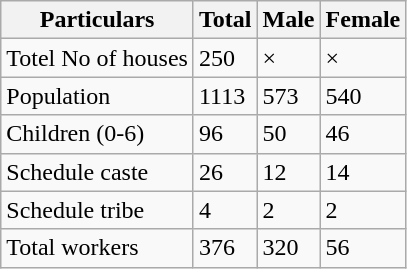<table class="wikitable sortable">
<tr>
<th>Particulars</th>
<th>Total</th>
<th>Male</th>
<th>Female</th>
</tr>
<tr>
<td>Totel No of houses</td>
<td>250</td>
<td>×</td>
<td>×</td>
</tr>
<tr>
<td>Population</td>
<td>1113</td>
<td>573</td>
<td>540</td>
</tr>
<tr>
<td>Children (0-6)</td>
<td>96</td>
<td>50</td>
<td>46</td>
</tr>
<tr>
<td>Schedule caste</td>
<td>26</td>
<td>12</td>
<td>14</td>
</tr>
<tr>
<td>Schedule tribe</td>
<td>4</td>
<td>2</td>
<td>2</td>
</tr>
<tr>
<td>Total workers</td>
<td>376</td>
<td>320</td>
<td>56</td>
</tr>
</table>
